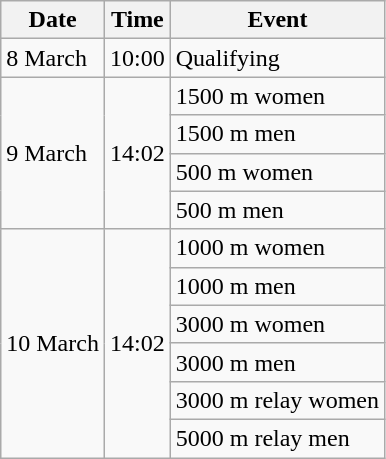<table class="wikitable" border="1">
<tr>
<th>Date</th>
<th>Time</th>
<th>Event</th>
</tr>
<tr>
<td>8 March</td>
<td>10:00</td>
<td>Qualifying</td>
</tr>
<tr>
<td rowspan=4>9 March</td>
<td rowspan=4>14:02</td>
<td>1500 m women</td>
</tr>
<tr>
<td>1500 m men</td>
</tr>
<tr>
<td>500 m women</td>
</tr>
<tr>
<td>500 m men</td>
</tr>
<tr>
<td rowspan=6>10 March</td>
<td rowspan=6>14:02</td>
<td>1000 m women</td>
</tr>
<tr>
<td>1000 m men</td>
</tr>
<tr>
<td>3000 m women</td>
</tr>
<tr>
<td>3000 m men</td>
</tr>
<tr>
<td>3000 m relay women</td>
</tr>
<tr>
<td>5000 m relay men</td>
</tr>
</table>
